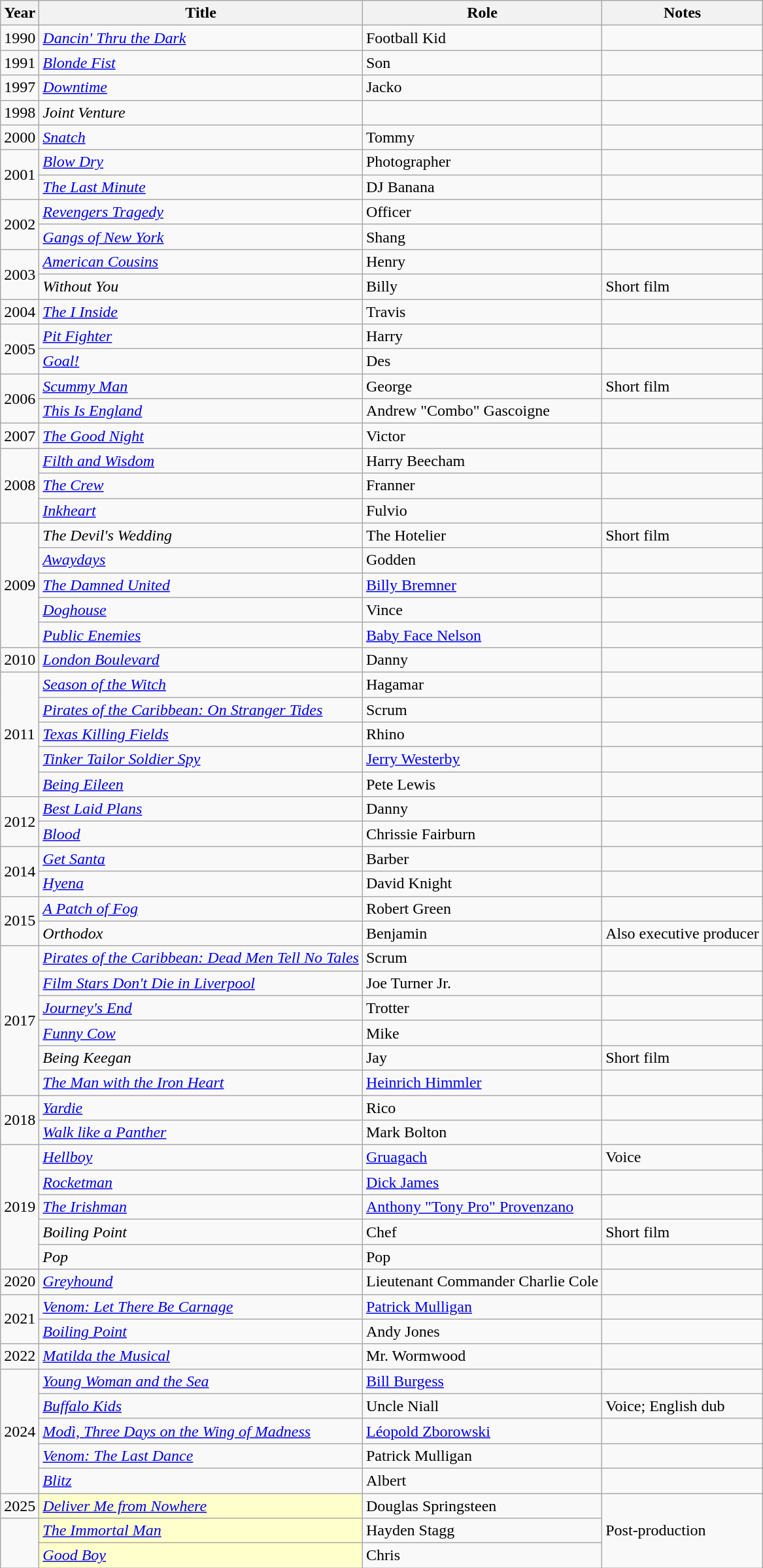<table class="wikitable sortable">
<tr>
<th>Year</th>
<th>Title</th>
<th>Role</th>
<th class="unsortable">Notes</th>
</tr>
<tr>
<td>1990</td>
<td><em><a href='#'>Dancin' Thru the Dark</a></em></td>
<td>Football Kid</td>
<td></td>
</tr>
<tr>
<td>1991</td>
<td><em><a href='#'>Blonde Fist</a></em></td>
<td>Son</td>
<td></td>
</tr>
<tr>
<td>1997</td>
<td><em><a href='#'>Downtime</a></em></td>
<td>Jacko</td>
<td></td>
</tr>
<tr>
<td>1998</td>
<td><em>Joint Venture</em></td>
<td></td>
</tr>
<tr>
<td>2000</td>
<td><em><a href='#'>Snatch</a></em></td>
<td>Tommy</td>
<td></td>
</tr>
<tr>
<td rowspan="2">2001</td>
<td><em><a href='#'>Blow Dry</a></em></td>
<td>Photographer</td>
<td></td>
</tr>
<tr>
<td><em><a href='#'>The Last Minute</a></em></td>
<td>DJ Banana</td>
<td></td>
</tr>
<tr>
<td rowspan="2">2002</td>
<td><em><a href='#'>Revengers Tragedy</a></em></td>
<td>Officer</td>
<td></td>
</tr>
<tr>
<td><em><a href='#'>Gangs of New York</a></em></td>
<td>Shang</td>
<td></td>
</tr>
<tr>
<td rowspan="2">2003</td>
<td><em><a href='#'>American Cousins</a></em></td>
<td>Henry</td>
<td></td>
</tr>
<tr>
<td><em>Without You</em></td>
<td>Billy</td>
<td>Short film</td>
</tr>
<tr>
<td>2004</td>
<td><em><a href='#'>The I Inside</a></em></td>
<td>Travis</td>
<td></td>
</tr>
<tr>
<td rowspan="2">2005</td>
<td><em><a href='#'>Pit Fighter</a></em></td>
<td>Harry</td>
<td></td>
</tr>
<tr>
<td><em><a href='#'>Goal!</a></em></td>
<td>Des</td>
<td></td>
</tr>
<tr>
<td rowspan="2">2006</td>
<td><em><a href='#'>Scummy Man</a></em></td>
<td>George</td>
<td>Short film</td>
</tr>
<tr>
<td><em><a href='#'>This Is England</a></em></td>
<td>Andrew "Combo" Gascoigne</td>
<td></td>
</tr>
<tr>
<td>2007</td>
<td><em><a href='#'>The Good Night</a></em></td>
<td>Victor</td>
<td></td>
</tr>
<tr>
<td rowspan="3">2008</td>
<td><em><a href='#'>Filth and Wisdom</a></em></td>
<td>Harry Beecham</td>
<td></td>
</tr>
<tr>
<td><em><a href='#'>The Crew</a></em></td>
<td>Franner</td>
<td></td>
</tr>
<tr>
<td><em><a href='#'>Inkheart</a></em></td>
<td>Fulvio</td>
<td></td>
</tr>
<tr>
<td rowspan="5">2009</td>
<td><em>The Devil's Wedding</em></td>
<td>The Hotelier</td>
<td>Short film</td>
</tr>
<tr>
<td><em><a href='#'>Awaydays</a></em></td>
<td>Godden</td>
<td></td>
</tr>
<tr>
<td><em><a href='#'>The Damned United</a></em></td>
<td><a href='#'>Billy Bremner</a></td>
<td></td>
</tr>
<tr>
<td><em><a href='#'>Doghouse</a></em></td>
<td>Vince</td>
<td></td>
</tr>
<tr>
<td><em><a href='#'>Public Enemies</a></em></td>
<td><a href='#'>Baby Face Nelson</a></td>
<td></td>
</tr>
<tr>
<td>2010</td>
<td><em><a href='#'>London Boulevard</a></em></td>
<td>Danny</td>
<td></td>
</tr>
<tr>
<td rowspan="5">2011</td>
<td><em><a href='#'>Season of the Witch</a></em></td>
<td>Hagamar</td>
<td></td>
</tr>
<tr>
<td><em><a href='#'>Pirates of the Caribbean: On Stranger Tides</a></em></td>
<td>Scrum</td>
<td></td>
</tr>
<tr>
<td><em><a href='#'>Texas Killing Fields</a></em></td>
<td>Rhino</td>
<td></td>
</tr>
<tr>
<td><em><a href='#'>Tinker Tailor Soldier Spy</a></em></td>
<td><a href='#'>Jerry Westerby</a></td>
<td></td>
</tr>
<tr>
<td><em><a href='#'>Being Eileen</a></em></td>
<td>Pete Lewis</td>
<td></td>
</tr>
<tr>
<td rowspan="2">2012</td>
<td><em><a href='#'>Best Laid Plans</a></em></td>
<td>Danny</td>
<td></td>
</tr>
<tr>
<td><em><a href='#'>Blood</a></em></td>
<td>Chrissie Fairburn</td>
<td></td>
</tr>
<tr>
<td rowspan="2">2014</td>
<td><em><a href='#'>Get Santa</a></em></td>
<td>Barber</td>
<td></td>
</tr>
<tr>
<td><em><a href='#'>Hyena</a></em></td>
<td>David Knight</td>
<td></td>
</tr>
<tr>
<td rowspan="2">2015</td>
<td><em><a href='#'>A Patch of Fog</a></em></td>
<td>Robert Green</td>
<td></td>
</tr>
<tr>
<td><em>Orthodox</em></td>
<td>Benjamin</td>
<td>Also executive producer</td>
</tr>
<tr>
<td rowspan="6">2017</td>
<td><em><a href='#'>Pirates of the Caribbean: Dead Men Tell No Tales</a></em></td>
<td>Scrum</td>
<td></td>
</tr>
<tr>
<td><em><a href='#'>Film Stars Don't Die in Liverpool</a></em></td>
<td>Joe Turner Jr.</td>
<td></td>
</tr>
<tr>
<td><em><a href='#'>Journey's End</a></em></td>
<td>Trotter</td>
<td></td>
</tr>
<tr>
<td><em><a href='#'>Funny Cow</a></em></td>
<td>Mike</td>
<td></td>
</tr>
<tr>
<td><em>Being Keegan</em></td>
<td>Jay</td>
<td>Short film</td>
</tr>
<tr>
<td><em><a href='#'>The Man with the Iron Heart</a></em></td>
<td><a href='#'>Heinrich Himmler</a></td>
<td></td>
</tr>
<tr>
<td rowspan="2">2018</td>
<td><em><a href='#'>Yardie</a></em></td>
<td>Rico</td>
<td></td>
</tr>
<tr>
<td><em><a href='#'>Walk like a Panther</a></em></td>
<td>Mark Bolton</td>
<td></td>
</tr>
<tr>
<td rowspan="5">2019</td>
<td><em><a href='#'>Hellboy</a></em></td>
<td><a href='#'>Gruagach</a></td>
<td>Voice</td>
</tr>
<tr>
<td><em><a href='#'>Rocketman</a></em></td>
<td><a href='#'>Dick James</a></td>
<td></td>
</tr>
<tr>
<td><em><a href='#'>The Irishman</a></em></td>
<td><a href='#'>Anthony "Tony Pro" Provenzano</a></td>
<td></td>
</tr>
<tr>
<td><em>Boiling Point</em></td>
<td>Chef</td>
<td>Short film</td>
</tr>
<tr>
<td><em>Pop</em></td>
<td>Pop</td>
<td></td>
</tr>
<tr>
<td>2020</td>
<td><em><a href='#'>Greyhound</a></em></td>
<td>Lieutenant Commander Charlie Cole</td>
<td></td>
</tr>
<tr>
<td rowspan="2">2021</td>
<td><em><a href='#'>Venom: Let There Be Carnage</a></em></td>
<td><a href='#'>Patrick Mulligan</a></td>
<td></td>
</tr>
<tr>
<td><em><a href='#'>Boiling Point</a></em></td>
<td>Andy Jones</td>
<td></td>
</tr>
<tr>
<td>2022</td>
<td><em><a href='#'>Matilda the Musical</a></em></td>
<td>Mr. Wormwood</td>
<td></td>
</tr>
<tr>
<td rowspan="5">2024</td>
<td><em><a href='#'>Young Woman and the Sea</a></em></td>
<td><a href='#'>Bill Burgess</a></td>
<td></td>
</tr>
<tr>
<td><em><a href='#'>Buffalo Kids</a></em></td>
<td>Uncle Niall</td>
<td>Voice; English dub</td>
</tr>
<tr>
<td><em><a href='#'>Modì, Three Days on the Wing of Madness</a></em></td>
<td><a href='#'>Léopold Zborowski</a></td>
<td></td>
</tr>
<tr>
<td><em><a href='#'>Venom: The Last Dance</a></em></td>
<td>Patrick Mulligan</td>
<td></td>
</tr>
<tr>
<td><em><a href='#'>Blitz</a></em></td>
<td>Albert</td>
<td></td>
</tr>
<tr>
<td>2025</td>
<td style="background:#FFFFCC;"><em><a href='#'>Deliver Me from Nowhere</a></em> </td>
<td>Douglas Springsteen</td>
<td rowspan="3">Post-production</td>
</tr>
<tr>
<td rowspan="2"></td>
<td style="background:#FFFFCC;"><em><a href='#'>The Immortal Man</a></em> </td>
<td>Hayden Stagg</td>
</tr>
<tr>
<td style="background:#FFFFCC;"><em><a href='#'>Good Boy</a></em> </td>
<td>Chris</td>
</tr>
</table>
